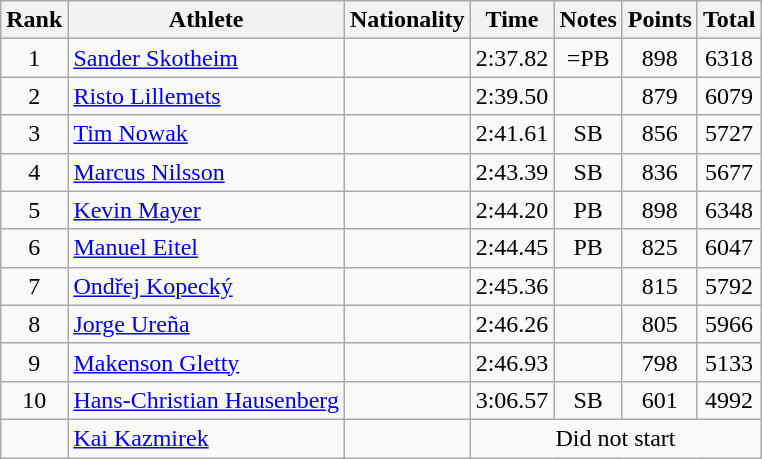<table class="wikitable sortable" style="text-align:center">
<tr>
<th>Rank</th>
<th>Athlete</th>
<th>Nationality</th>
<th>Time</th>
<th>Notes</th>
<th>Points</th>
<th>Total</th>
</tr>
<tr>
<td>1</td>
<td align=left><a href='#'>Sander Skotheim</a></td>
<td align=left></td>
<td>2:37.82</td>
<td>=PB</td>
<td>898</td>
<td>6318</td>
</tr>
<tr>
<td>2</td>
<td align=left><a href='#'>Risto Lillemets</a></td>
<td align=left></td>
<td>2:39.50</td>
<td></td>
<td>879</td>
<td>6079</td>
</tr>
<tr>
<td>3</td>
<td align=left><a href='#'>Tim Nowak</a></td>
<td align=left></td>
<td>2:41.61</td>
<td>SB</td>
<td>856</td>
<td>5727</td>
</tr>
<tr>
<td>4</td>
<td align=left><a href='#'>Marcus Nilsson</a></td>
<td align=left></td>
<td>2:43.39</td>
<td>SB</td>
<td>836</td>
<td>5677</td>
</tr>
<tr>
<td>5</td>
<td align=left><a href='#'>Kevin Mayer</a></td>
<td align=left></td>
<td>2:44.20</td>
<td>PB</td>
<td>898</td>
<td>6348</td>
</tr>
<tr>
<td>6</td>
<td align=left><a href='#'>Manuel Eitel</a></td>
<td align=left></td>
<td>2:44.45</td>
<td>PB</td>
<td>825</td>
<td>6047</td>
</tr>
<tr>
<td>7</td>
<td align=left><a href='#'>Ondřej Kopecký</a></td>
<td align=left></td>
<td>2:45.36</td>
<td></td>
<td>815</td>
<td>5792</td>
</tr>
<tr>
<td>8</td>
<td align=left><a href='#'>Jorge Ureña</a></td>
<td align=left></td>
<td>2:46.26</td>
<td></td>
<td>805</td>
<td>5966</td>
</tr>
<tr>
<td>9</td>
<td align=left><a href='#'>Makenson Gletty</a></td>
<td align=left></td>
<td>2:46.93</td>
<td></td>
<td>798</td>
<td>5133</td>
</tr>
<tr>
<td>10</td>
<td align=left><a href='#'>Hans-Christian Hausenberg</a></td>
<td align=left></td>
<td>3:06.57</td>
<td>SB</td>
<td>601</td>
<td>4992</td>
</tr>
<tr>
<td></td>
<td align=left><a href='#'>Kai Kazmirek</a></td>
<td align=left></td>
<td colspan=4>Did not start</td>
</tr>
</table>
